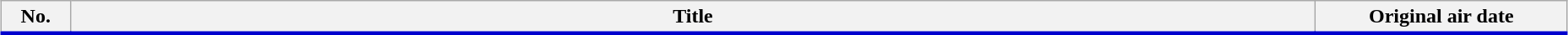<table class="wikitable" style="width:98%; margin:auto; background:#FFF;">
<tr style="border-bottom: 3px solid #0000CD">
<th style="width:3em;">No.</th>
<th>Title</th>
<th style="width:12em;">Original air date<br>











</th>
</tr>
</table>
